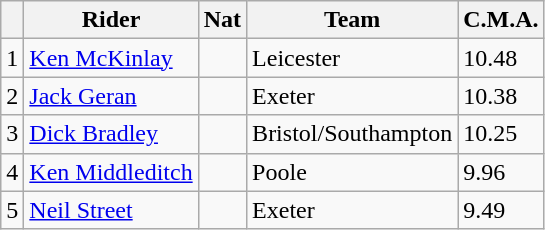<table class=wikitable>
<tr>
<th></th>
<th>Rider</th>
<th>Nat</th>
<th>Team</th>
<th>C.M.A.</th>
</tr>
<tr>
<td align="center">1</td>
<td><a href='#'>Ken McKinlay</a></td>
<td></td>
<td>Leicester</td>
<td>10.48</td>
</tr>
<tr>
<td align="center">2</td>
<td><a href='#'>Jack Geran</a></td>
<td></td>
<td>Exeter</td>
<td>10.38</td>
</tr>
<tr>
<td align="center">3</td>
<td><a href='#'>Dick Bradley</a></td>
<td></td>
<td>Bristol/Southampton</td>
<td>10.25</td>
</tr>
<tr>
<td align="center">4</td>
<td><a href='#'>Ken Middleditch</a></td>
<td></td>
<td>Poole</td>
<td>9.96</td>
</tr>
<tr>
<td align="center">5</td>
<td><a href='#'>Neil Street</a></td>
<td></td>
<td>Exeter</td>
<td>9.49</td>
</tr>
</table>
